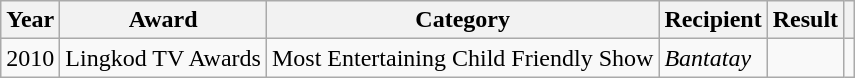<table class="wikitable">
<tr>
<th>Year</th>
<th>Award</th>
<th>Category</th>
<th>Recipient</th>
<th>Result</th>
<th></th>
</tr>
<tr>
<td>2010</td>
<td>Lingkod TV Awards</td>
<td>Most Entertaining Child Friendly Show</td>
<td><em>Bantatay</em></td>
<td></td>
<td></td>
</tr>
</table>
